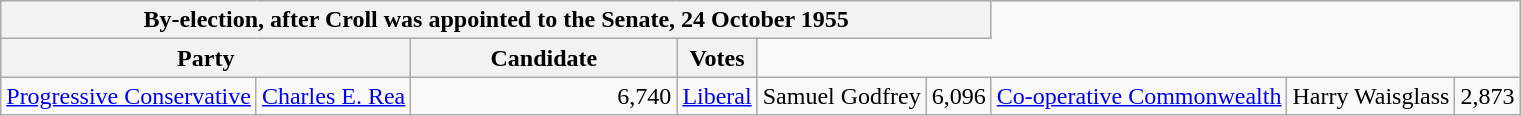<table class="wikitable">
<tr style="background:#e9e9e9;">
<th colspan="6">By-election, after Croll was appointed to the Senate, 24 October 1955</th>
</tr>
<tr style="background:#e9e9e9;">
<th colspan="2" style="width: 200px">Party</th>
<th style="width: 170px">Candidate</th>
<th style="width: 40px">Votes</th>
</tr>
<tr>
<td><a href='#'>Progressive Conservative</a></td>
<td><a href='#'>Charles E. Rea</a></td>
<td align="right">6,740<br></td>
<td><a href='#'>Liberal</a></td>
<td>Samuel Godfrey</td>
<td align="right">6,096<br>
</td>
<td><a href='#'>Co-operative Commonwealth</a></td>
<td>Harry Waisglass</td>
<td align="right">2,873</td>
</tr>
</table>
